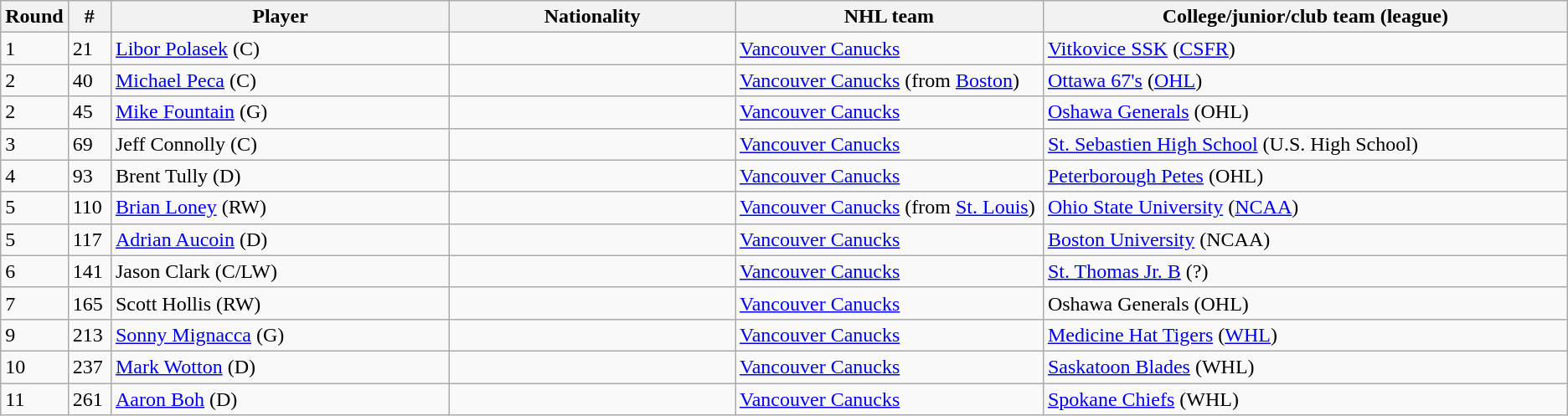<table class="wikitable">
<tr>
<th bgcolor="#DDDDFF" width="2.75%">Round</th>
<th bgcolor="#DDDDFF" width="2.75%">#</th>
<th bgcolor="#DDDDFF" width="22.0%">Player</th>
<th bgcolor="#DDDDFF" width="18.5%">Nationality</th>
<th bgcolor="#DDDDFF" width="20.0%">NHL team</th>
<th bgcolor="#DDDDFF" width="100.0%">College/junior/club team (league)</th>
</tr>
<tr>
<td>1</td>
<td>21</td>
<td><a href='#'>Libor Polasek</a>  (C)</td>
<td></td>
<td><a href='#'>Vancouver Canucks</a></td>
<td><a href='#'>Vitkovice SSK</a>  (<a href='#'>CSFR</a>)</td>
</tr>
<tr>
<td>2</td>
<td>40</td>
<td><a href='#'>Michael Peca</a>  (C)</td>
<td></td>
<td><a href='#'>Vancouver Canucks</a> (from <a href='#'>Boston</a>)</td>
<td><a href='#'>Ottawa 67's</a> (<a href='#'>OHL</a>)</td>
</tr>
<tr>
<td>2</td>
<td>45</td>
<td><a href='#'>Mike Fountain</a>  (G)</td>
<td></td>
<td><a href='#'>Vancouver Canucks</a></td>
<td><a href='#'>Oshawa Generals</a> (OHL)</td>
</tr>
<tr>
<td>3</td>
<td>69</td>
<td>Jeff Connolly  (C)</td>
<td></td>
<td><a href='#'>Vancouver Canucks</a></td>
<td><a href='#'>St. Sebastien High School</a> (U.S. High School)</td>
</tr>
<tr>
<td>4</td>
<td>93</td>
<td>Brent Tully  (D)</td>
<td></td>
<td><a href='#'>Vancouver Canucks</a></td>
<td><a href='#'>Peterborough Petes</a> (OHL)</td>
</tr>
<tr>
<td>5</td>
<td>110</td>
<td><a href='#'>Brian Loney</a>  (RW)</td>
<td></td>
<td><a href='#'>Vancouver Canucks</a> (from <a href='#'>St. Louis</a>)</td>
<td><a href='#'>Ohio State University</a> (<a href='#'>NCAA</a>)</td>
</tr>
<tr>
<td>5</td>
<td>117</td>
<td><a href='#'>Adrian Aucoin</a>  (D)</td>
<td></td>
<td><a href='#'>Vancouver Canucks</a></td>
<td><a href='#'>Boston University</a> (NCAA)</td>
</tr>
<tr>
<td>6</td>
<td>141</td>
<td>Jason Clark  (C/LW)</td>
<td></td>
<td><a href='#'>Vancouver Canucks</a></td>
<td><a href='#'>St. Thomas Jr. B</a> (?)</td>
</tr>
<tr>
<td>7</td>
<td>165</td>
<td>Scott Hollis  (RW)</td>
<td></td>
<td><a href='#'>Vancouver Canucks</a></td>
<td>Oshawa Generals (OHL)</td>
</tr>
<tr>
<td>9</td>
<td>213</td>
<td><a href='#'>Sonny Mignacca</a>  (G)</td>
<td></td>
<td><a href='#'>Vancouver Canucks</a></td>
<td><a href='#'>Medicine Hat Tigers</a> (<a href='#'>WHL</a>)</td>
</tr>
<tr>
<td>10</td>
<td>237</td>
<td><a href='#'>Mark Wotton</a>  (D)</td>
<td></td>
<td><a href='#'>Vancouver Canucks</a></td>
<td><a href='#'>Saskatoon Blades</a> (WHL)</td>
</tr>
<tr>
<td>11</td>
<td>261</td>
<td><a href='#'>Aaron Boh</a>  (D)</td>
<td></td>
<td><a href='#'>Vancouver Canucks</a></td>
<td><a href='#'>Spokane Chiefs</a> (WHL)</td>
</tr>
</table>
